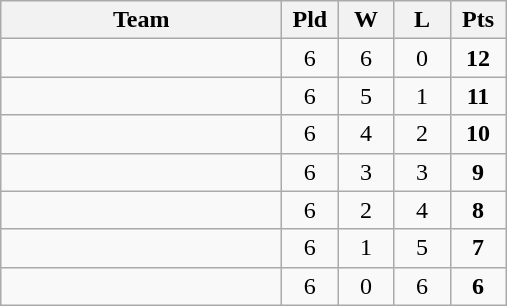<table class=wikitable style="text-align:center">
<tr>
<th width=180>Team</th>
<th width=30>Pld</th>
<th width=30>W</th>
<th width=30>L</th>
<th width=30>Pts</th>
</tr>
<tr>
<td align="left"></td>
<td>6</td>
<td>6</td>
<td>0</td>
<td><strong>12</strong></td>
</tr>
<tr>
<td align="left"></td>
<td>6</td>
<td>5</td>
<td>1</td>
<td><strong>11</strong></td>
</tr>
<tr>
<td align="left"></td>
<td>6</td>
<td>4</td>
<td>2</td>
<td><strong>10</strong></td>
</tr>
<tr>
<td align="left"></td>
<td>6</td>
<td>3</td>
<td>3</td>
<td><strong>9</strong></td>
</tr>
<tr>
<td align="left"></td>
<td>6</td>
<td>2</td>
<td>4</td>
<td><strong>8</strong></td>
</tr>
<tr>
<td align="left"></td>
<td>6</td>
<td>1</td>
<td>5</td>
<td><strong>7</strong></td>
</tr>
<tr>
<td align="left"></td>
<td>6</td>
<td>0</td>
<td>6</td>
<td><strong>6</strong></td>
</tr>
</table>
